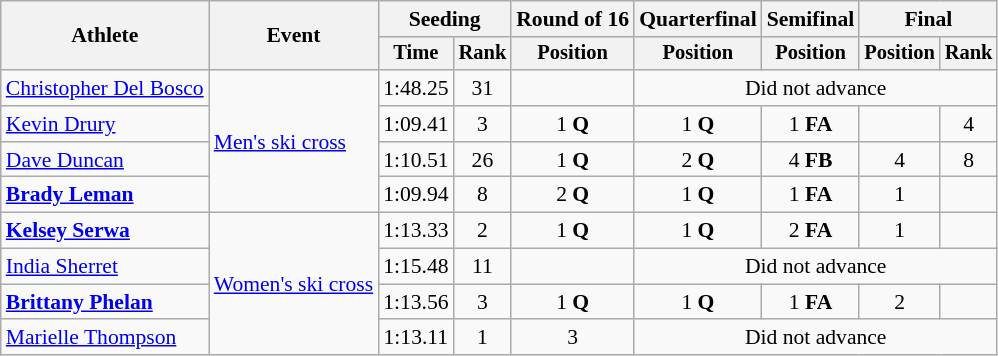<table class="wikitable" style="font-size:90%">
<tr>
<th rowspan="2">Athlete</th>
<th rowspan="2">Event</th>
<th colspan="2">Seeding</th>
<th>Round of 16</th>
<th>Quarterfinal</th>
<th>Semifinal</th>
<th colspan=2>Final</th>
</tr>
<tr style="font-size:95%">
<th>Time</th>
<th>Rank</th>
<th>Position</th>
<th>Position</th>
<th>Position</th>
<th>Position</th>
<th>Rank</th>
</tr>
<tr align=center>
<td align=left><a href='#'>Christopher Del Bosco</a></td>
<td rowspan="4" align="left"><a href='#'>Men's ski cross</a></td>
<td>1:48.25</td>
<td>31</td>
<td></td>
<td colspan=4>Did not advance</td>
</tr>
<tr align=center>
<td align=left><a href='#'>Kevin Drury</a></td>
<td>1:09.41</td>
<td>3</td>
<td>1 <strong>Q</strong></td>
<td>1 <strong>Q</strong></td>
<td>1 <strong>FA</strong></td>
<td></td>
<td>4</td>
</tr>
<tr align=center>
<td align=left><a href='#'>Dave Duncan</a></td>
<td>1:10.51</td>
<td>26</td>
<td>1 <strong>Q</strong></td>
<td>2 <strong>Q</strong></td>
<td>4 <strong>FB</strong></td>
<td>4</td>
<td>8</td>
</tr>
<tr align=center>
<td align=left><strong><a href='#'>Brady Leman</a></strong></td>
<td>1:09.94</td>
<td>8</td>
<td>2 <strong>Q</strong></td>
<td>1 <strong>Q</strong></td>
<td>1 <strong>FA</strong></td>
<td>1</td>
<td></td>
</tr>
<tr align=center>
<td align=left><strong><a href='#'>Kelsey Serwa</a></strong></td>
<td align=left rowspan="4"><a href='#'>Women's ski cross</a></td>
<td>1:13.33</td>
<td>2</td>
<td>1 <strong>Q</strong></td>
<td>1 <strong>Q</strong></td>
<td>2 <strong>FA</strong></td>
<td>1</td>
<td></td>
</tr>
<tr align=center>
<td align=left><a href='#'>India Sherret</a></td>
<td>1:15.48</td>
<td>11</td>
<td></td>
<td colspan=4>Did not advance</td>
</tr>
<tr align=center>
<td align=left><strong><a href='#'>Brittany Phelan</a></strong></td>
<td>1:13.56</td>
<td>3</td>
<td>1 <strong>Q</strong></td>
<td>1 <strong>Q</strong></td>
<td>1 <strong>FA</strong></td>
<td>2</td>
<td></td>
</tr>
<tr align=center>
<td align=left><a href='#'>Marielle Thompson</a></td>
<td>1:13.11</td>
<td>1</td>
<td>3</td>
<td colspan=4>Did not advance</td>
</tr>
</table>
